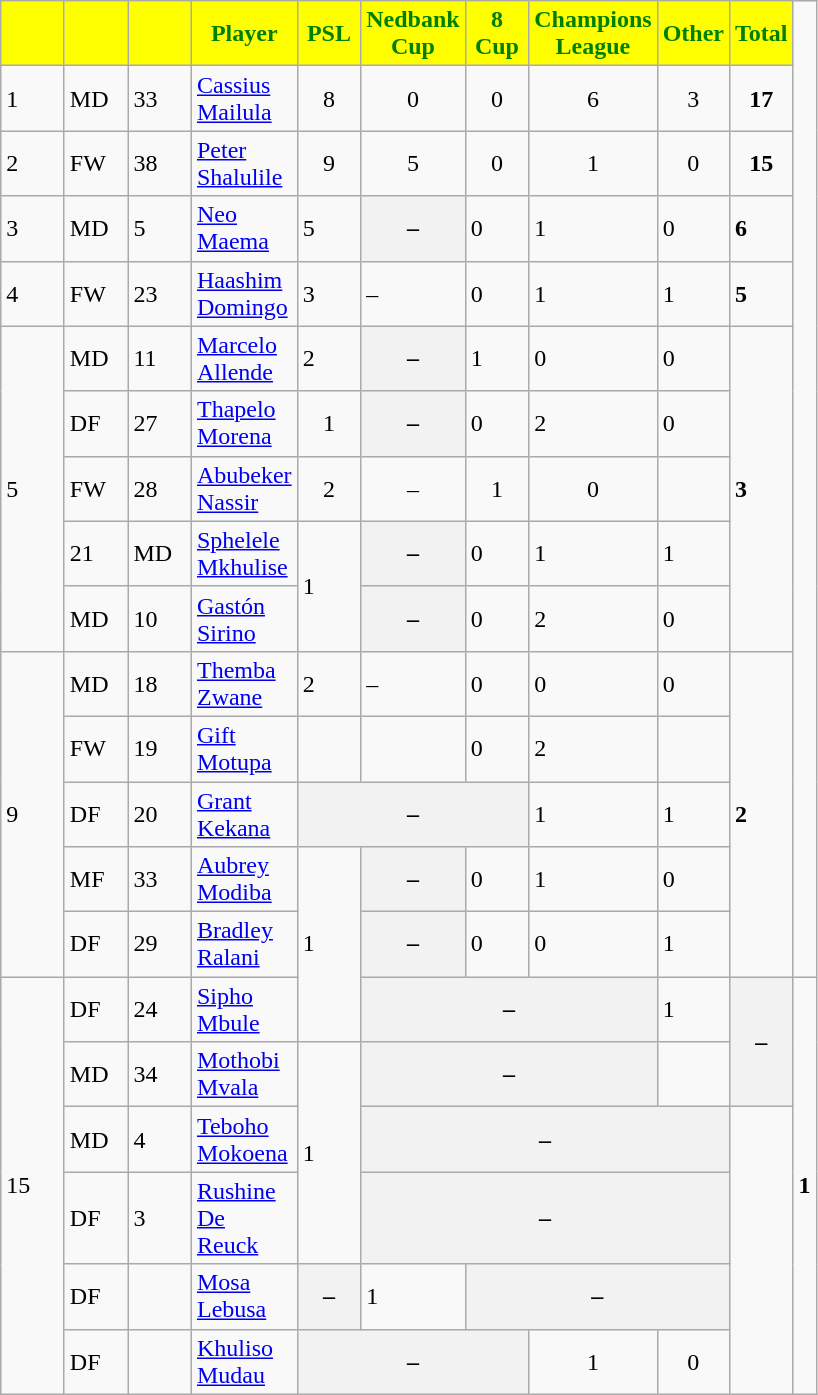<table class ="wikitable sortable" text-align:center;">
<tr>
<th style ="background:yellow; color:green; width:35px; text-align:center;"></th>
<th style ="background:yellow; color:green; width:35px;"></th>
<th style ="background:yellow; color:green; width:35px;"></th>
<th style ="background:yellow; color:green; width:35px;">Player</th>
<th style ="background:yellow; color:green; width:35px;">PSL</th>
<th style ="background:yellow; color:green; width:35px;">Nedbank Cup</th>
<th style ="background:yellow; color:green; width:35px;">8 Cup</th>
<th style ="background:yellow; color:green; width:35px;">Champions League</th>
<th style ="background:yellow; color:green; width:35px;">Other</th>
<th style ="background:yellow; color:green; width:35px;">Total</th>
</tr>
<tr>
<td>1</td>
<td>MD</td>
<td>33</td>
<td> <a href='#'>Cassius Mailula</a></td>
<td align ="center">8</td>
<td align ="center">0</td>
<td align ="center">0</td>
<td align ="center">6</td>
<td align ="center">3</td>
<td align ="center"><strong>17</strong></td>
</tr>
<tr>
<td>2</td>
<td>FW</td>
<td>38</td>
<td> <a href='#'>Peter Shalulile</a></td>
<td align ="center">9</td>
<td align ="center">5</td>
<td align ="center">0</td>
<td align ="center">1</td>
<td align ="center">0</td>
<td align ="center"><strong>15</strong></td>
</tr>
<tr>
<td>3</td>
<td>MD</td>
<td>5</td>
<td> <a href='#'>Neo Maema</a></td>
<td>5</td>
<th>–</th>
<td>0</td>
<td>1</td>
<td>0</td>
<td><strong>6</strong></td>
</tr>
<tr>
<td>4</td>
<td>FW</td>
<td>23</td>
<td> <a href='#'>Haashim Domingo</a></td>
<td>3</td>
<td>–</td>
<td>0</td>
<td>1</td>
<td>1</td>
<td><strong>5</strong></td>
</tr>
<tr>
<td rowspan = "5">5</td>
<td>MD</td>
<td>11</td>
<td> <a href='#'>Marcelo Allende</a></td>
<td>2</td>
<th>–</th>
<td>1</td>
<td>0</td>
<td>0</td>
<td rowspan = "5"><strong>3</strong></td>
</tr>
<tr>
<td>DF</td>
<td>27</td>
<td> <a href='#'>Thapelo Morena</a></td>
<td align ="center">1</td>
<th>–</th>
<td>0</td>
<td>2</td>
<td>0</td>
</tr>
<tr>
<td>FW</td>
<td>28</td>
<td> <a href='#'>Abubeker Nassir</a></td>
<td align ="center">2</td>
<td align ="center">–</td>
<td align ="center">1</td>
<td align ="center">0</td>
</tr>
<tr>
<td>21</td>
<td>MD</td>
<td> <a href='#'>Sphelele Mkhulise</a></td>
<td rowspan ="2">1</td>
<th>–</th>
<td>0</td>
<td>1</td>
<td>1</td>
</tr>
<tr>
<td>MD</td>
<td>10</td>
<td> <a href='#'>Gastón Sirino</a></td>
<th>–</th>
<td>0</td>
<td>2</td>
<td>0</td>
</tr>
<tr>
<td rowspan ="5">9</td>
<td>MD</td>
<td>18</td>
<td> <a href='#'>Themba Zwane</a></td>
<td>2</td>
<td>–</td>
<td>0</td>
<td>0</td>
<td>0</td>
<td rowspan ="5"><strong>2</strong></td>
</tr>
<tr>
<td>FW</td>
<td>19</td>
<td> <a href='#'>Gift Motupa</a></td>
<td></td>
<td></td>
<td>0</td>
<td>2</td>
<td></td>
</tr>
<tr>
<td>DF</td>
<td>20</td>
<td> <a href='#'>Grant Kekana</a></td>
<th colspan ="3">–</th>
<td>1</td>
<td>1</td>
</tr>
<tr>
<td>MF</td>
<td>33</td>
<td> <a href='#'>Aubrey Modiba</a></td>
<td rowspan ="3">1</td>
<th>–</th>
<td>0</td>
<td>1</td>
<td>0</td>
</tr>
<tr>
<td>DF</td>
<td>29</td>
<td> <a href='#'>Bradley Ralani</a></td>
<th>–</th>
<td>0</td>
<td>0</td>
<td>1</td>
</tr>
<tr>
<td rowspan ="6">15</td>
<td>DF</td>
<td>24</td>
<td> <a href='#'>Sipho Mbule</a></td>
<th colspan ="3">–</th>
<td>1</td>
<th rowspan ="2">–</th>
<td rowspan ="6"><strong>1</strong></td>
</tr>
<tr>
<td>MD</td>
<td>34</td>
<td> <a href='#'>Mothobi Mvala</a></td>
<td rowspan ="3">1</td>
<th colspan ="3">–</th>
</tr>
<tr>
<td>MD</td>
<td>4</td>
<td> <a href='#'>Teboho Mokoena</a></td>
<th colspan ="4">–</th>
</tr>
<tr>
<td>DF</td>
<td>3</td>
<td> <a href='#'>Rushine De Reuck</a></td>
<th colspan ="4">–</th>
</tr>
<tr>
<td>DF</td>
<td></td>
<td> <a href='#'>Mosa Lebusa</a></td>
<th>–</th>
<td>1</td>
<th colspan ="3">–</th>
</tr>
<tr>
<td>DF</td>
<td></td>
<td> <a href='#'>Khuliso Mudau</a></td>
<th colspan ="3">–</th>
<td align ="center">1</td>
<td align ="center">0</td>
</tr>
</table>
